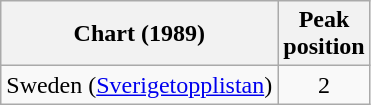<table class="wikitable">
<tr>
<th>Chart (1989)</th>
<th>Peak<br>position</th>
</tr>
<tr>
<td>Sweden (<a href='#'>Sverigetopplistan</a>)</td>
<td align="center">2</td>
</tr>
</table>
